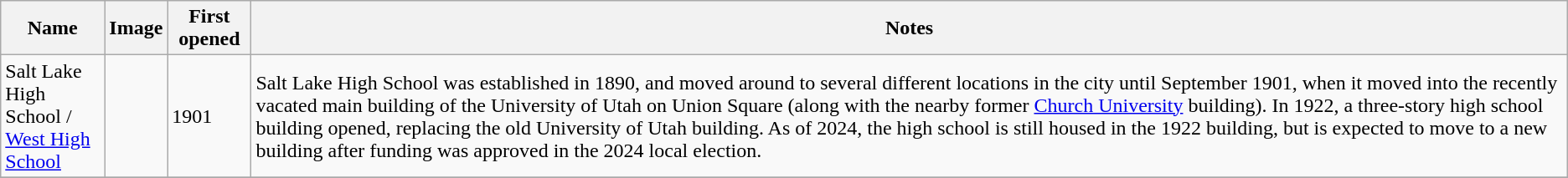<table class="wikitable">
<tr>
<th>Name</th>
<th>Image</th>
<th>First opened</th>
<th>Notes</th>
</tr>
<tr>
<td>Salt Lake High School /<br><a href='#'>West High School</a></td>
<td></td>
<td>1901</td>
<td>Salt Lake High School was established in 1890, and moved around to several different locations in the city until September 1901, when it moved into the recently vacated main building of the University of Utah on Union Square (along with the nearby former <a href='#'>Church University</a> building). In 1922, a three-story high school building opened, replacing the old University of Utah building. As of 2024, the high school is still housed in the 1922 building, but is expected to move to a new building after funding was approved in the 2024 local election.</td>
</tr>
<tr>
</tr>
</table>
